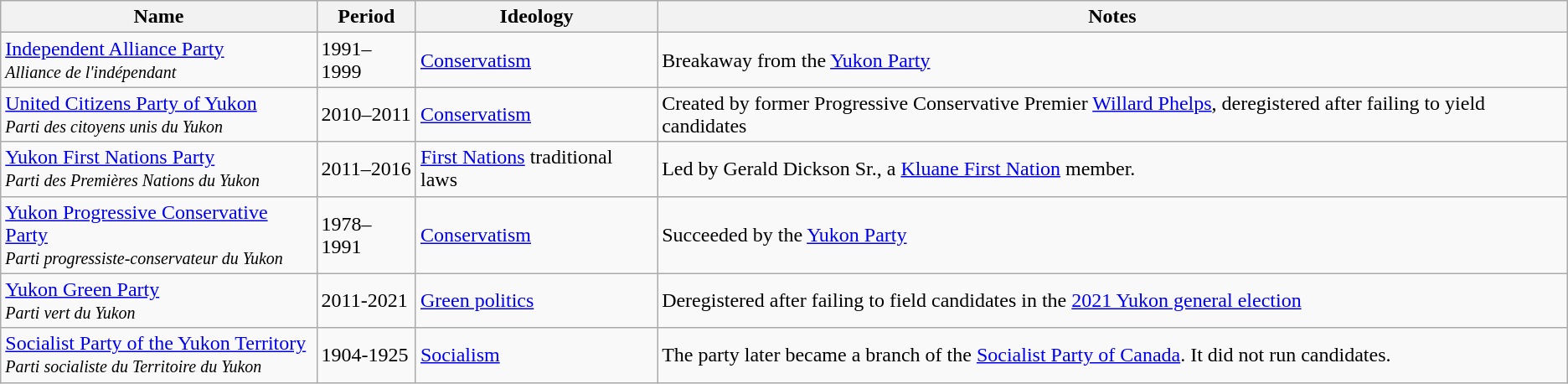<table class="wikitable">
<tr>
<th>Name</th>
<th>Period</th>
<th>Ideology</th>
<th>Notes</th>
</tr>
<tr>
<td><a href='#'>Independent Alliance Party</a><br><small><em>Alliance de l'indépendant</em></small></td>
<td>1991–1999</td>
<td><a href='#'>Conservatism</a></td>
<td>Breakaway from the <a href='#'>Yukon Party</a></td>
</tr>
<tr>
<td><a href='#'>United Citizens Party of Yukon</a><br><small><em>Parti des citoyens unis du Yukon</em></small></td>
<td>2010–2011</td>
<td><a href='#'>Conservatism</a></td>
<td>Created by former Progressive Conservative Premier <a href='#'>Willard Phelps</a>, deregistered after failing to yield candidates</td>
</tr>
<tr>
<td><a href='#'>Yukon First Nations Party</a><br><small><em>Parti des Premières Nations du Yukon</em></small></td>
<td>2011–2016</td>
<td><a href='#'>First Nations</a> traditional laws</td>
<td>Led by Gerald Dickson Sr., a <a href='#'>Kluane First Nation</a> member.</td>
</tr>
<tr>
<td><a href='#'>Yukon Progressive Conservative Party</a><br><small><em>Parti progressiste-conservateur du Yukon</em></small></td>
<td>1978–1991</td>
<td><a href='#'>Conservatism</a></td>
<td>Succeeded by the <a href='#'>Yukon Party</a></td>
</tr>
<tr>
<td><a href='#'>Yukon Green Party</a><br><small><em>Parti vert du Yukon</em></small></td>
<td>2011-2021</td>
<td><a href='#'>Green politics</a></td>
<td>Deregistered after failing to field candidates in the <a href='#'>2021 Yukon general election</a></td>
</tr>
<tr>
<td><a href='#'>Socialist Party of the Yukon Territory</a><br><small><em>Parti socialiste du Territoire du Yukon</em></small></td>
<td>1904-1925</td>
<td><a href='#'>Socialism</a></td>
<td>The party later became a branch of the <a href='#'>Socialist Party of Canada</a>. It did not run candidates.</td>
</tr>
</table>
